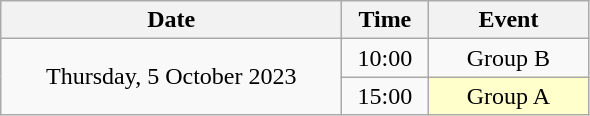<table class="wikitable" style="text-align:center;">
<tr>
<th width=220>Date</th>
<th width=50>Time</th>
<th width=100>Event</th>
</tr>
<tr>
<td rowspan=2>Thursday, 5 October 2023</td>
<td>10:00</td>
<td>Group B</td>
</tr>
<tr>
<td>15:00</td>
<td bgcolor="ffffcc">Group A</td>
</tr>
</table>
